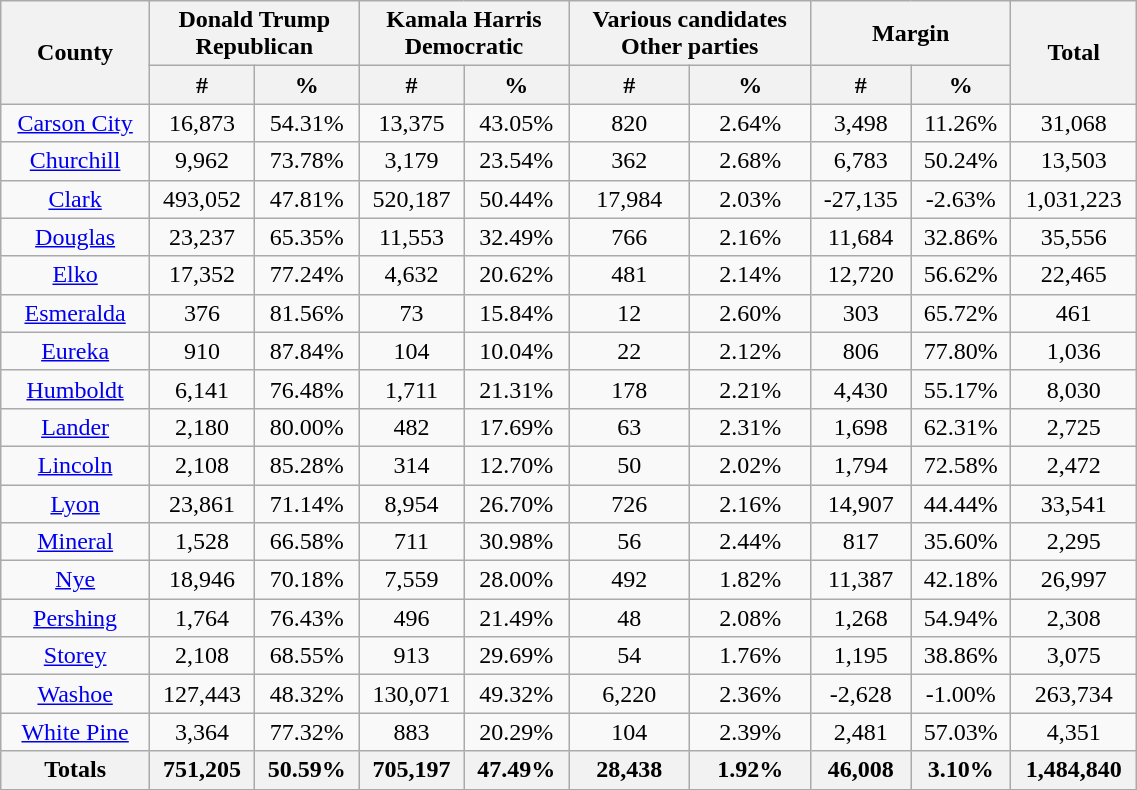<table width="60%"  class="wikitable sortable" style="text-align:center">
<tr>
<th style="text-align:center;" rowspan="2">County</th>
<th style="text-align:center;" colspan="2">Donald Trump<br>Republican</th>
<th style="text-align:center;" colspan="2">Kamala Harris<br>Democratic</th>
<th style="text-align:center;" colspan="2">Various candidates<br>Other parties</th>
<th style="text-align:center;" colspan="2">Margin</th>
<th style="text-align:center;" rowspan="2">Total</th>
</tr>
<tr>
<th style="text-align:center;" data-sort-type="number">#</th>
<th style="text-align:center;" data-sort-type="number">%</th>
<th style="text-align:center;" data-sort-type="number">#</th>
<th style="text-align:center;" data-sort-type="number">%</th>
<th style="text-align:center;" data-sort-type="number">#</th>
<th style="text-align:center;" data-sort-type="number">%</th>
<th style="text-align:center;" data-sort-type="number">#</th>
<th style="text-align:center;" data-sort-type="number">%</th>
</tr>
<tr style="text-align:center;">
<td><a href='#'>Carson City</a></td>
<td>16,873</td>
<td>54.31%</td>
<td>13,375</td>
<td>43.05%</td>
<td>820</td>
<td>2.64%</td>
<td>3,498</td>
<td>11.26%</td>
<td>31,068</td>
</tr>
<tr style="text-align:center;">
<td><a href='#'>Churchill</a></td>
<td>9,962</td>
<td>73.78%</td>
<td>3,179</td>
<td>23.54%</td>
<td>362</td>
<td>2.68%</td>
<td>6,783</td>
<td>50.24%</td>
<td>13,503</td>
</tr>
<tr style="text-align:center;">
<td><a href='#'>Clark</a></td>
<td>493,052</td>
<td>47.81%</td>
<td>520,187</td>
<td>50.44%</td>
<td>17,984</td>
<td>2.03%</td>
<td>-27,135</td>
<td>-2.63%</td>
<td>1,031,223</td>
</tr>
<tr style="text-align:center;">
<td><a href='#'>Douglas</a></td>
<td>23,237</td>
<td>65.35%</td>
<td>11,553</td>
<td>32.49%</td>
<td>766</td>
<td>2.16%</td>
<td>11,684</td>
<td>32.86%</td>
<td>35,556</td>
</tr>
<tr style="text-align:center;">
<td><a href='#'>Elko</a></td>
<td>17,352</td>
<td>77.24%</td>
<td>4,632</td>
<td>20.62%</td>
<td>481</td>
<td>2.14%</td>
<td>12,720</td>
<td>56.62%</td>
<td>22,465</td>
</tr>
<tr style="text-align:center;">
<td><a href='#'>Esmeralda</a></td>
<td>376</td>
<td>81.56%</td>
<td>73</td>
<td>15.84%</td>
<td>12</td>
<td>2.60%</td>
<td>303</td>
<td>65.72%</td>
<td>461</td>
</tr>
<tr style="text-align:center;">
<td><a href='#'>Eureka</a></td>
<td>910</td>
<td>87.84%</td>
<td>104</td>
<td>10.04%</td>
<td>22</td>
<td>2.12%</td>
<td>806</td>
<td>77.80%</td>
<td>1,036</td>
</tr>
<tr style="text-align:center;">
<td><a href='#'>Humboldt</a></td>
<td>6,141</td>
<td>76.48%</td>
<td>1,711</td>
<td>21.31%</td>
<td>178</td>
<td>2.21%</td>
<td>4,430</td>
<td>55.17%</td>
<td>8,030</td>
</tr>
<tr style="text-align:center;">
<td><a href='#'>Lander</a></td>
<td>2,180</td>
<td>80.00%</td>
<td>482</td>
<td>17.69%</td>
<td>63</td>
<td>2.31%</td>
<td>1,698</td>
<td>62.31%</td>
<td>2,725</td>
</tr>
<tr style="text-align:center;">
<td><a href='#'>Lincoln</a></td>
<td>2,108</td>
<td>85.28%</td>
<td>314</td>
<td>12.70%</td>
<td>50</td>
<td>2.02%</td>
<td>1,794</td>
<td>72.58%</td>
<td>2,472</td>
</tr>
<tr style="text-align:center;">
<td><a href='#'>Lyon</a></td>
<td>23,861</td>
<td>71.14%</td>
<td>8,954</td>
<td>26.70%</td>
<td>726</td>
<td>2.16%</td>
<td>14,907</td>
<td>44.44%</td>
<td>33,541</td>
</tr>
<tr style="text-align:center;">
<td><a href='#'>Mineral</a></td>
<td>1,528</td>
<td>66.58%</td>
<td>711</td>
<td>30.98%</td>
<td>56</td>
<td>2.44%</td>
<td>817</td>
<td>35.60%</td>
<td>2,295</td>
</tr>
<tr style="text-align:center;">
<td><a href='#'>Nye</a></td>
<td>18,946</td>
<td>70.18%</td>
<td>7,559</td>
<td>28.00%</td>
<td>492</td>
<td>1.82%</td>
<td>11,387</td>
<td>42.18%</td>
<td>26,997</td>
</tr>
<tr style="text-align:center;">
<td><a href='#'>Pershing</a></td>
<td>1,764</td>
<td>76.43%</td>
<td>496</td>
<td>21.49%</td>
<td>48</td>
<td>2.08%</td>
<td>1,268</td>
<td>54.94%</td>
<td>2,308</td>
</tr>
<tr style="text-align:center;">
<td><a href='#'>Storey</a></td>
<td>2,108</td>
<td>68.55%</td>
<td>913</td>
<td>29.69%</td>
<td>54</td>
<td>1.76%</td>
<td>1,195</td>
<td>38.86%</td>
<td>3,075</td>
</tr>
<tr style="text-align:center;">
<td><a href='#'>Washoe</a></td>
<td>127,443</td>
<td>48.32%</td>
<td>130,071</td>
<td>49.32%</td>
<td>6,220</td>
<td>2.36%</td>
<td>-2,628</td>
<td>-1.00%</td>
<td>263,734</td>
</tr>
<tr style="text-align:center;">
<td><a href='#'>White Pine</a></td>
<td>3,364</td>
<td>77.32%</td>
<td>883</td>
<td>20.29%</td>
<td>104</td>
<td>2.39%</td>
<td>2,481</td>
<td>57.03%</td>
<td>4,351</td>
</tr>
<tr>
<th>Totals</th>
<th>751,205</th>
<th>50.59%</th>
<th>705,197</th>
<th>47.49%</th>
<th>28,438</th>
<th>1.92%</th>
<th>46,008</th>
<th>3.10%</th>
<th>1,484,840</th>
</tr>
</table>
